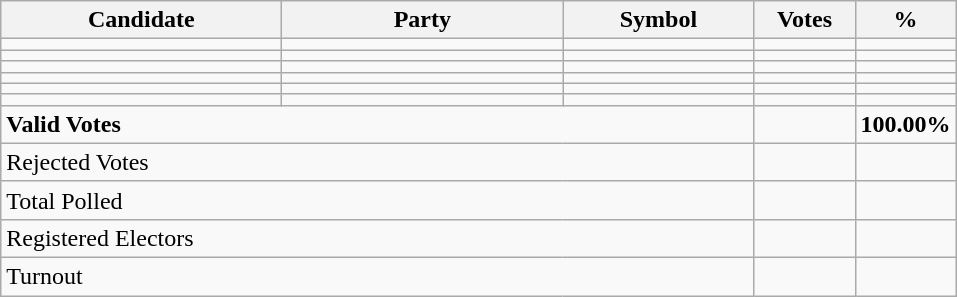<table class="wikitable" border="1" style="text-align:right;">
<tr>
<th align=left width="180">Candidate</th>
<th align=left width="180">Party</th>
<th align=left width="120">Symbol</th>
<th align=left width="60">Votes</th>
<th align=left width="60">%</th>
</tr>
<tr>
<td align=left></td>
<td align=left></td>
<td></td>
<td></td>
<td></td>
</tr>
<tr>
<td align=left></td>
<td align=left></td>
<td></td>
<td></td>
<td></td>
</tr>
<tr>
<td align=left></td>
<td align=left></td>
<td></td>
<td></td>
<td></td>
</tr>
<tr>
<td align=left></td>
<td align=left></td>
<td></td>
<td></td>
<td></td>
</tr>
<tr>
<td align=left></td>
<td align=left></td>
<td></td>
<td></td>
<td></td>
</tr>
<tr>
<td align=left></td>
<td align=left></td>
<td></td>
<td></td>
<td></td>
</tr>
<tr>
<td align=left colspan=3><strong>Valid Votes</strong></td>
<td><strong> </strong></td>
<td><strong>100.00%</strong></td>
</tr>
<tr>
<td align=left colspan=3>Rejected Votes</td>
<td></td>
<td></td>
</tr>
<tr>
<td align=left colspan=3>Total Polled</td>
<td></td>
<td></td>
</tr>
<tr>
<td align=left colspan=3>Registered Electors</td>
<td></td>
<td></td>
</tr>
<tr>
<td align=left colspan=3>Turnout</td>
<td></td>
</tr>
</table>
